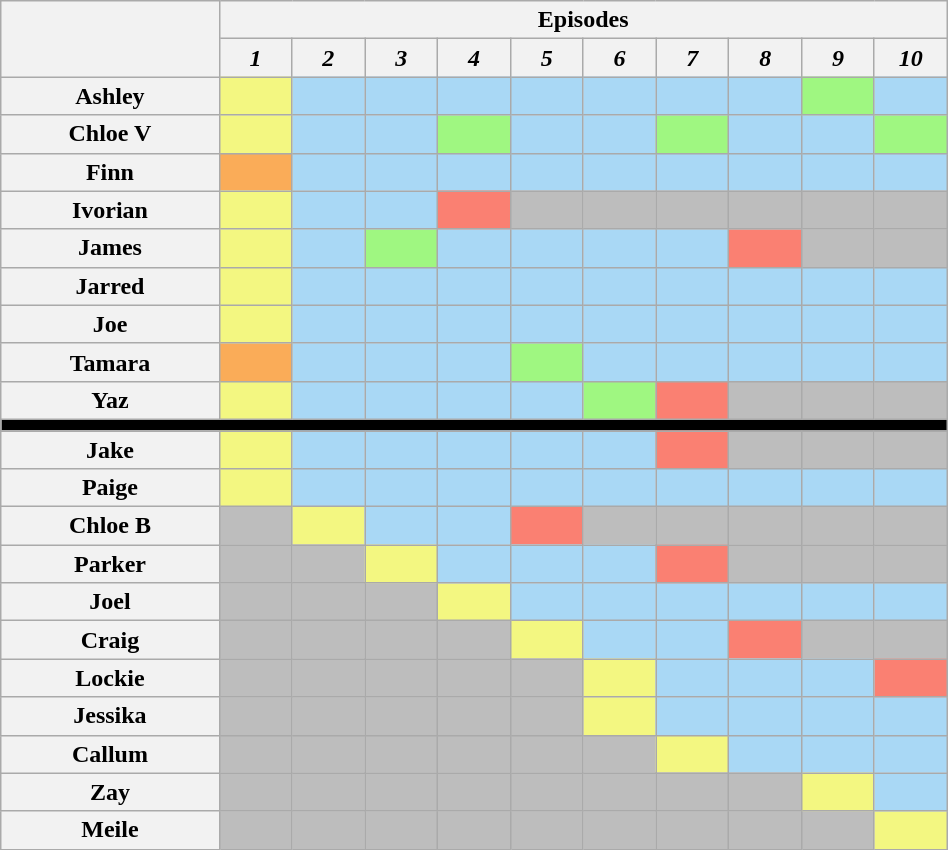<table class="wikitable" style="text-align:center; width:50%;">
<tr>
<th rowspan="2" style="width:15%;"></th>
<th colspan="12" style="text-align:center;">Episodes</th>
</tr>
<tr>
<th style="text-align:center; width:5%;"><em>1</em></th>
<th style="text-align:center; width:5%;"><em>2</em></th>
<th style="text-align:center; width:5%;"><em>3</em></th>
<th style="text-align:center; width:5%;"><em>4</em></th>
<th style="text-align:center; width:5%;"><em>5</em></th>
<th style="text-align:center; width:5%;"><em>6</em></th>
<th style="text-align:center; width:5%;"><em>7</em></th>
<th style="text-align:center; width:5%;"><em>8</em></th>
<th style="text-align:center; width:5%;"><em>9</em></th>
<th style="text-align:center; width:5%;"><em>10</em></th>
</tr>
<tr>
<th>Ashley</th>
<th style="background:#F3F781;"></th>
<th style="background:#A9D8F5;"></th>
<th style="background:#A9D8F5;"></th>
<th style="background:#A9D8F5;"></th>
<th style="background:#A9D8F5;"></th>
<th style="background:#A9D8F5;"></th>
<th style="background:#A9D8F5;"></th>
<th style="background:#A9D8F5;"></th>
<th style="background:#9FF781;"></th>
<th style="background:#A9D8F5;"></th>
</tr>
<tr>
<th>Chloe V</th>
<th style="background:#F3F781;"></th>
<th style="background:#A9D8F5;"></th>
<th style="background:#A9D8F5;"></th>
<th style="background:#9FF781;"></th>
<th style="background:#A9D8F5;"></th>
<th style="background:#A9D8F5;"></th>
<th style="background:#9FF781;"></th>
<th style="background:#A9D8F5;"></th>
<th style="background:#A9D8F5;"></th>
<th style="background:#9FF781;"></th>
</tr>
<tr>
<th>Finn</th>
<th style="background:#FAAC58;"></th>
<th style="background:#A9D8F5;"></th>
<th style="background:#A9D8F5;"></th>
<th style="background:#A9D8F5;"></th>
<th style="background:#A9D8F5;"></th>
<th style="background:#A9D8F5;"></th>
<th style="background:#A9D8F5;"></th>
<th style="background:#A9D8F5;"></th>
<th style="background:#A9D8F5;"></th>
<th style="background:#A9D8F5;"></th>
</tr>
<tr>
<th>Ivorian</th>
<th style="background:#F3F781;"></th>
<th style="background:#A9D8F5;"></th>
<th style="background:#A9D8F5;"></th>
<th style="background:#FA8072;"></th>
<th style="background:#BDBDBD;"></th>
<th style="background:#BDBDBD;"></th>
<th style="background:#BDBDBD;"></th>
<th style="background:#BDBDBD;"></th>
<th style="background:#BDBDBD;"></th>
<th style="background:#BDBDBD;"></th>
</tr>
<tr>
<th>James</th>
<th style="background:#F3F781;"></th>
<th style="background:#A9D8F5;"></th>
<th style="background:#9FF781;"></th>
<th style="background:#A9D8F5;"></th>
<th style="background:#A9D8F5;"></th>
<th style="background:#A9D8F5;"></th>
<th style="background:#A9D8F5;"></th>
<th style="background:#FA8072;"></th>
<th style="background:#BDBDBD;"></th>
<th style="background:#BDBDBD;"></th>
</tr>
<tr>
<th>Jarred</th>
<th style="background:#F3F781;"></th>
<th style="background:#A9D8F5;"></th>
<th style="background:#A9D8F5;"></th>
<th style="background:#A9D8F5;"></th>
<th style="background:#A9D8F5;"></th>
<th style="background:#A9D8F5;"></th>
<th style="background:#A9D8F5;"></th>
<th style="background:#A9D8F5;"></th>
<th style="background:#A9D8F5;"></th>
<th style="background:#A9D8F5;"></th>
</tr>
<tr>
<th>Joe</th>
<th style="background:#F3F781;"></th>
<th style="background:#A9D8F5;"></th>
<th style="background:#A9D8F5;"></th>
<th style="background:#A9D8F5;"></th>
<th style="background:#A9D8F5;"></th>
<th style="background:#A9D8F5;"></th>
<th style="background:#A9D8F5;"></th>
<th style="background:#A9D8F5;"></th>
<th style="background:#A9D8F5;"></th>
<th style="background:#A9D8F5;"></th>
</tr>
<tr>
<th>Tamara</th>
<th style="background:#FAAC58;"></th>
<th style="background:#A9D8F5;"></th>
<th style="background:#A9D8F5;"></th>
<th style="background:#A9D8F5;"></th>
<th style="background:#9FF781;"></th>
<th style="background:#A9D8F5;"></th>
<th style="background:#A9D8F5;"></th>
<th style="background:#A9D8F5;"></th>
<th style="background:#A9D8F5;"></th>
<th style="background:#A9D8F5;"></th>
</tr>
<tr>
<th>Yaz</th>
<th style="background:#F3F781;"></th>
<th style="background:#A9D8F5;"></th>
<th style="background:#A9D8F5;"></th>
<th style="background:#A9D8F5;"></th>
<th style="background:#A9D8F5;"></th>
<th style="background:#9FF781;"></th>
<th style="background:#FA8072;"></th>
<th style="background:#BDBDBD;"></th>
<th style="background:#BDBDBD;"></th>
<th style="background:#BDBDBD;"></th>
</tr>
<tr>
<th colspan="11" style="background:#000;"></th>
</tr>
<tr>
<th>Jake</th>
<th style="background:#F3F781;"></th>
<th style="background:#A9D8F5;"></th>
<th style="background:#A9D8F5;"></th>
<th style="background:#A9D8F5;"></th>
<th style="background:#A9D8F5;"></th>
<th style="background:#A9D8F5;"></th>
<th style="background:#FA8072;"></th>
<th style="background:#BDBDBD;"></th>
<th style="background:#BDBDBD;"></th>
<th style="background:#BDBDBD;"></th>
</tr>
<tr>
<th>Paige</th>
<th style="background:#F3F781;"></th>
<th style="background:#A9D8F5;"></th>
<th style="background:#A9D8F5;"></th>
<th style="background:#A9D8F5;"></th>
<th style="background:#A9D8F5;"></th>
<th style="background:#A9D8F5;"></th>
<th style="background:#A9D8F5;"></th>
<th style="background:#A9D8F5;"></th>
<th style="background:#A9D8F5;"></th>
<th style="background:#A9D8F5;"></th>
</tr>
<tr>
<th>Chloe B</th>
<th style="background:#BDBDBD;"></th>
<th style="background:#F3F781;"></th>
<th style="background:#A9D8F5;"></th>
<th style="background:#A9D8F5;"></th>
<th style="background:#FA8072;"></th>
<th style="background:#BDBDBD;"></th>
<th style="background:#BDBDBD;"></th>
<th style="background:#BDBDBD;"></th>
<th style="background:#BDBDBD;"></th>
<th style="background:#BDBDBD;"></th>
</tr>
<tr>
<th>Parker</th>
<th style="background:#BDBDBD;"></th>
<th style="background:#BDBDBD;"></th>
<th style="background:#F3F781;"></th>
<th style="background:#A9D8F5;"></th>
<th style="background:#A9D8F5;"></th>
<th style="background:#A9D8F5;"></th>
<th style="background:#FA8072;"></th>
<th style="background:#BDBDBD;"></th>
<th style="background:#BDBDBD;"></th>
<th style="background:#BDBDBD;"></th>
</tr>
<tr>
<th>Joel</th>
<th style="background:#BDBDBD;"></th>
<th style="background:#BDBDBD;"></th>
<th style="background:#BDBDBD;"></th>
<th style="background:#F3F781;"></th>
<th style="background:#A9D8F5;"></th>
<th style="background:#A9D8F5;"></th>
<th style="background:#A9D8F5;"></th>
<th style="background:#A9D8F5;"></th>
<th style="background:#A9D8F5;"></th>
<th style="background:#A9D8F5;"></th>
</tr>
<tr>
<th>Craig</th>
<th style="background:#BDBDBD;"></th>
<th style="background:#BDBDBD;"></th>
<th style="background:#BDBDBD;"></th>
<th style="background:#BDBDBD;"></th>
<th style="background:#F3F781;"></th>
<th style="background:#A9D8F5;"></th>
<th style="background:#A9D8F5;"></th>
<th style="background:#FA8072;"></th>
<th style="background:#BDBDBD;"></th>
<th style="background:#BDBDBD;"></th>
</tr>
<tr>
<th>Lockie</th>
<th style="background:#BDBDBD;"></th>
<th style="background:#BDBDBD;"></th>
<th style="background:#BDBDBD;"></th>
<th style="background:#BDBDBD;"></th>
<th style="background:#BDBDBD;"></th>
<th style="background:#F3F781;"></th>
<th style="background:#A9D8F5;"></th>
<th style="background:#A9D8F5;"></th>
<th style="background:#A9D8F5;"></th>
<th style="background:#FA8072;"></th>
</tr>
<tr>
<th>Jessika</th>
<th style="background:#BDBDBD;"></th>
<th style="background:#BDBDBD;"></th>
<th style="background:#BDBDBD;"></th>
<th style="background:#BDBDBD;"></th>
<th style="background:#BDBDBD;"></th>
<th style="background:#F3F781;"></th>
<th style="background:#A9D8F5;"></th>
<th style="background:#A9D8F5;"></th>
<th style="background:#A9D8F5;"></th>
<th style="background:#A9D8F5;"></th>
</tr>
<tr>
<th>Callum</th>
<th style="background:#BDBDBD;"></th>
<th style="background:#BDBDBD;"></th>
<th style="background:#BDBDBD;"></th>
<th style="background:#BDBDBD;"></th>
<th style="background:#BDBDBD;"></th>
<th style="background:#BDBDBD;"></th>
<th style="background:#F3F781;"></th>
<th style="background:#A9D8F5;"></th>
<th style="background:#A9D8F5;"></th>
<th style="background:#A9D8F5;"></th>
</tr>
<tr>
<th>Zay</th>
<th style="background:#BDBDBD;"></th>
<th style="background:#BDBDBD;"></th>
<th style="background:#BDBDBD;"></th>
<th style="background:#BDBDBD;"></th>
<th style="background:#BDBDBD;"></th>
<th style="background:#BDBDBD;"></th>
<th style="background:#BDBDBD;"></th>
<th style="background:#BDBDBD;"></th>
<th style="background:#F3F781;"></th>
<th style="background:#A9D8F5;"></th>
</tr>
<tr>
<th>Meile</th>
<th style="background:#BDBDBD;"></th>
<th style="background:#BDBDBD;"></th>
<th style="background:#BDBDBD;"></th>
<th style="background:#BDBDBD;"></th>
<th style="background:#BDBDBD;"></th>
<th style="background:#BDBDBD;"></th>
<th style="background:#BDBDBD;"></th>
<th style="background:#BDBDBD;"></th>
<th style="background:#BDBDBD;"></th>
<th style="background:#F3F781;"></th>
</tr>
</table>
